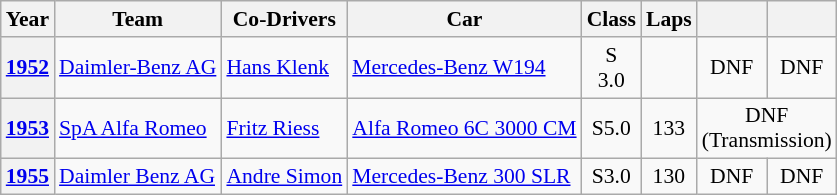<table class="wikitable" style="text-align:center; font-size:90%">
<tr>
<th>Year</th>
<th>Team</th>
<th>Co-Drivers</th>
<th>Car</th>
<th>Class</th>
<th>Laps</th>
<th></th>
<th></th>
</tr>
<tr>
<th><a href='#'>1952</a></th>
<td align="left"> <a href='#'>Daimler-Benz AG</a></td>
<td align="left"> <a href='#'>Hans Klenk</a></td>
<td align="left"><a href='#'>Mercedes-Benz W194</a></td>
<td>S<br>3.0</td>
<td></td>
<td>DNF</td>
<td>DNF</td>
</tr>
<tr>
<th><a href='#'>1953</a></th>
<td align=left> <a href='#'>SpA Alfa Romeo</a></td>
<td align=left> <a href='#'>Fritz Riess</a></td>
<td align=left><a href='#'>Alfa Romeo 6C 3000 CM</a></td>
<td>S5.0</td>
<td>133</td>
<td colspan=2>DNF<br>(Transmission)</td>
</tr>
<tr>
<th><a href='#'>1955</a></th>
<td align="left"> <a href='#'>Daimler Benz AG</a></td>
<td align="left"> <a href='#'>Andre Simon</a></td>
<td align="left"><a href='#'>Mercedes-Benz 300 SLR</a></td>
<td>S3.0</td>
<td>130</td>
<td>DNF</td>
<td>DNF</td>
</tr>
</table>
